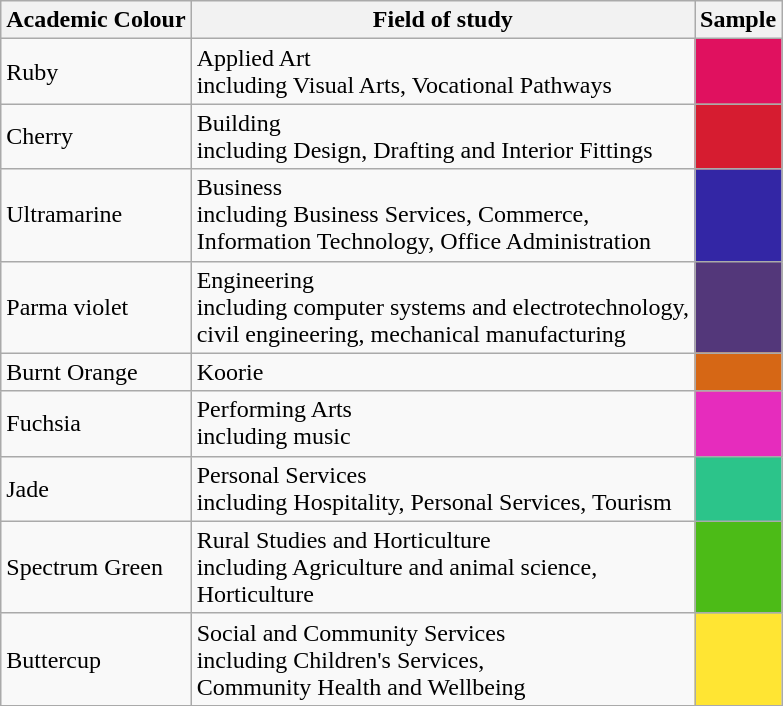<table class="wikitable">
<tr>
<th>Academic Colour</th>
<th>Field of study</th>
<th>Sample</th>
</tr>
<tr>
<td>Ruby</td>
<td>Applied Art<br>including Visual Arts, Vocational Pathways</td>
<td style="background-color: #E0115F;"></td>
</tr>
<tr>
<td>Cherry</td>
<td>Building<br>including Design, Drafting and Interior Fittings</td>
<td style="background-color: #d61c30;"></td>
</tr>
<tr>
<td>Ultramarine</td>
<td>Business<br>including Business Services, Commerce,<br>Information Technology, Office Administration</td>
<td style="background-color: #3326a5;"></td>
</tr>
<tr>
<td>Parma violet</td>
<td>Engineering<br>including computer systems and electrotechnology,<br> civil engineering, mechanical manufacturing</td>
<td style="background-color: #53377A;"></td>
</tr>
<tr>
<td>Burnt Orange</td>
<td>Koorie</td>
<td style="background-color: #d66715;"></td>
</tr>
<tr>
<td>Fuchsia</td>
<td>Performing Arts<br>including music</td>
<td style="background-color: #e62cbd;"></td>
</tr>
<tr>
<td>Jade</td>
<td>Personal Services<br>including Hospitality, Personal Services, Tourism</td>
<td style="background-color: #2cc48a;"></td>
</tr>
<tr>
<td>Spectrum Green</td>
<td>Rural Studies and Horticulture<br>including Agriculture and animal science,<br> Horticulture</td>
<td style="background-color: #4CBB17;"></td>
</tr>
<tr>
<td>Buttercup</td>
<td>Social and Community Services<br>including Children's Services,<br> Community Health and Wellbeing</td>
<td style="background-color: #ffe533;"></td>
</tr>
</table>
